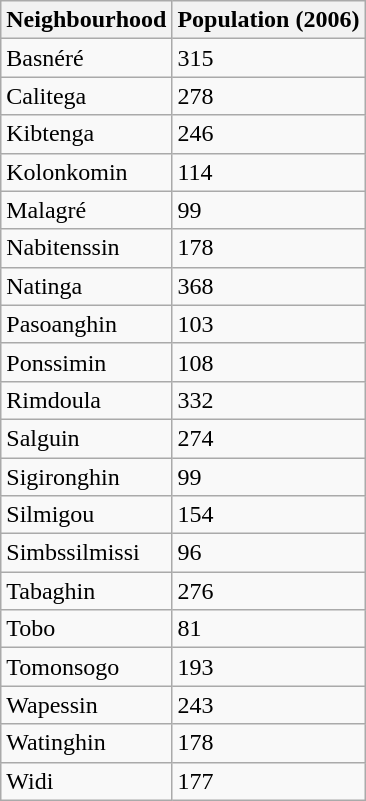<table class="wikitable">
<tr>
<th>Neighbourhood</th>
<th>Population (2006)</th>
</tr>
<tr>
<td>Basnéré</td>
<td>315</td>
</tr>
<tr>
<td>Calitega</td>
<td>278</td>
</tr>
<tr>
<td>Kibtenga</td>
<td>246</td>
</tr>
<tr>
<td>Kolonkomin</td>
<td>114</td>
</tr>
<tr>
<td>Malagré</td>
<td>99</td>
</tr>
<tr>
<td>Nabitenssin</td>
<td>178</td>
</tr>
<tr>
<td>Natinga</td>
<td>368</td>
</tr>
<tr>
<td>Pasoanghin</td>
<td>103</td>
</tr>
<tr>
<td>Ponssimin</td>
<td>108</td>
</tr>
<tr>
<td>Rimdoula</td>
<td>332</td>
</tr>
<tr>
<td>Salguin</td>
<td>274</td>
</tr>
<tr>
<td>Sigironghin</td>
<td>99</td>
</tr>
<tr>
<td>Silmigou</td>
<td>154</td>
</tr>
<tr>
<td>Simbssilmissi</td>
<td>96</td>
</tr>
<tr>
<td>Tabaghin</td>
<td>276</td>
</tr>
<tr>
<td>Tobo</td>
<td>81</td>
</tr>
<tr>
<td>Tomonsogo</td>
<td>193</td>
</tr>
<tr>
<td>Wapessin</td>
<td>243</td>
</tr>
<tr>
<td>Watinghin</td>
<td>178</td>
</tr>
<tr>
<td>Widi</td>
<td>177</td>
</tr>
</table>
